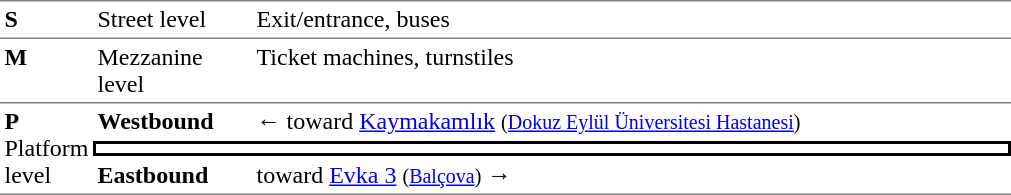<table table border=0 cellspacing=0 cellpadding=3>
<tr>
<td style="border-top:solid 1px gray;" width=50 valign=top><strong>S</strong></td>
<td style="border-top:solid 1px gray;" width=100 valign=top>Street level</td>
<td style="border-top:solid 1px gray;" width=500 valign=top>Exit/entrance, buses</td>
</tr>
<tr>
<td style="border-top:solid 1px gray;" width=50 valign=top><strong>M</strong></td>
<td style="border-top:solid 1px gray;" width=100 valign=top>Mezzanine level</td>
<td style="border-top:solid 1px gray;" width=500 valign=top>Ticket machines, turnstiles</td>
</tr>
<tr>
<td style="border-top:solid 1px gray;border-bottom:solid 1px gray;" width=50 rowspan=3 valign=top><strong>P</strong><br>Platform level</td>
<td style="border-top:solid 1px gray;" width=100><strong>Westbound</strong></td>
<td style="border-top:solid 1px gray;" width=500>←  toward <a href='#'>Kaymakamlık</a> <small>(<a href='#'>Dokuz Eylül Üniversitesi Hastanesi</a>)</small></td>
</tr>
<tr>
<td style="border-top:solid 2px black;border-right:solid 2px black;border-left:solid 2px black;border-bottom:solid 2px black;text-align:center;" colspan=2></td>
</tr>
<tr>
<td style="border-bottom:solid 1px gray;" width=100><strong>Eastbound</strong></td>
<td style="border-bottom:solid 1px gray;" width=500> toward <a href='#'>Evka 3</a> <small>(<a href='#'>Balçova</a>)</small> →</td>
</tr>
</table>
